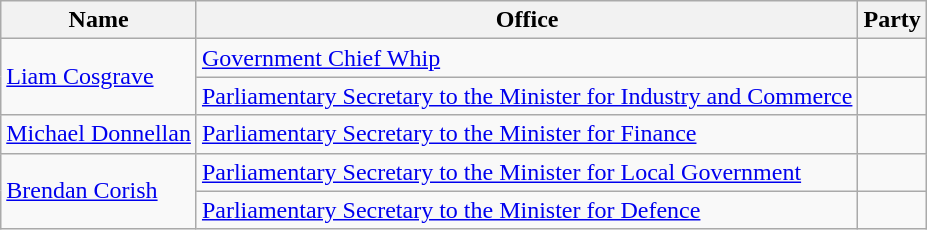<table class="wikitable">
<tr>
<th>Name</th>
<th>Office</th>
<th colspan=2>Party</th>
</tr>
<tr>
<td rowspan=2><a href='#'>Liam Cosgrave</a></td>
<td><a href='#'>Government Chief Whip</a></td>
<td></td>
</tr>
<tr>
<td><a href='#'>Parliamentary Secretary to the Minister for Industry and Commerce</a></td>
</tr>
<tr>
<td><a href='#'>Michael Donnellan</a></td>
<td><a href='#'>Parliamentary Secretary to the Minister for Finance</a></td>
<td></td>
</tr>
<tr>
<td rowspan=2><a href='#'>Brendan Corish</a></td>
<td><a href='#'>Parliamentary Secretary to the Minister for Local Government</a></td>
<td></td>
</tr>
<tr>
<td><a href='#'>Parliamentary Secretary to the Minister for Defence</a></td>
</tr>
</table>
